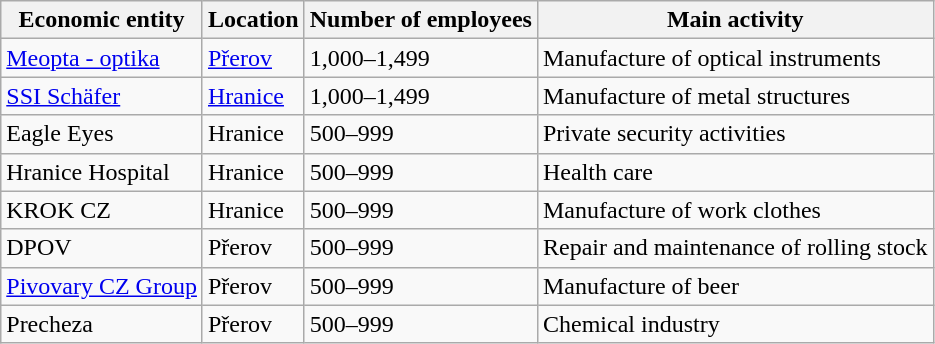<table class="wikitable sortable">
<tr>
<th>Economic entity</th>
<th>Location</th>
<th>Number of employees</th>
<th>Main activity</th>
</tr>
<tr>
<td><a href='#'>Meopta - optika</a></td>
<td><a href='#'>Přerov</a></td>
<td>1,000–1,499</td>
<td>Manufacture of optical instruments</td>
</tr>
<tr>
<td><a href='#'>SSI Schäfer</a></td>
<td><a href='#'>Hranice</a></td>
<td>1,000–1,499</td>
<td>Manufacture of metal structures</td>
</tr>
<tr>
<td>Eagle Eyes</td>
<td>Hranice</td>
<td>500–999</td>
<td>Private security activities</td>
</tr>
<tr>
<td>Hranice Hospital</td>
<td>Hranice</td>
<td>500–999</td>
<td>Health care</td>
</tr>
<tr>
<td>KROK CZ</td>
<td>Hranice</td>
<td>500–999</td>
<td>Manufacture of work clothes</td>
</tr>
<tr>
<td>DPOV</td>
<td>Přerov</td>
<td>500–999</td>
<td>Repair and maintenance of rolling stock</td>
</tr>
<tr>
<td><a href='#'>Pivovary CZ Group</a></td>
<td>Přerov</td>
<td>500–999</td>
<td>Manufacture of beer</td>
</tr>
<tr>
<td>Precheza</td>
<td>Přerov</td>
<td>500–999</td>
<td>Chemical industry</td>
</tr>
</table>
